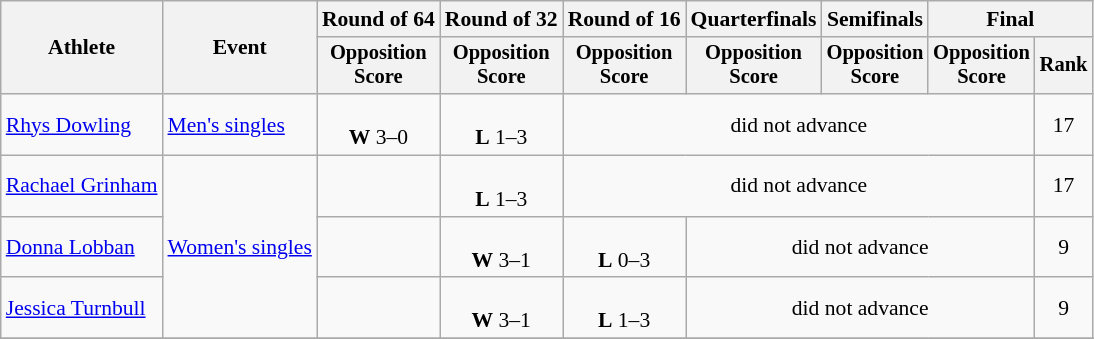<table class=wikitable style=font-size:90%;text-align:center>
<tr>
<th rowspan=2>Athlete</th>
<th rowspan=2>Event</th>
<th>Round of 64</th>
<th>Round of 32</th>
<th>Round of 16</th>
<th>Quarterfinals</th>
<th>Semifinals</th>
<th colspan=2>Final</th>
</tr>
<tr style=font-size:95%>
<th>Opposition<br>Score</th>
<th>Opposition<br>Score</th>
<th>Opposition<br>Score</th>
<th>Opposition<br>Score</th>
<th>Opposition<br>Score</th>
<th>Opposition<br>Score</th>
<th>Rank</th>
</tr>
<tr>
<td align=left><a href='#'>Rhys Dowling</a></td>
<td align=left><a href='#'>Men's singles</a></td>
<td><br><strong>W</strong> 3–0</td>
<td><br> <strong>L</strong> 1–3</td>
<td colspan=4>did not advance</td>
<td>17</td>
</tr>
<tr>
<td align=left><a href='#'>Rachael Grinham</a></td>
<td align=left rowspan=3><a href='#'>Women's singles</a></td>
<td></td>
<td><br> <strong>L</strong> 1–3</td>
<td colspan=4>did not advance</td>
<td>17</td>
</tr>
<tr>
<td align=left><a href='#'>Donna Lobban</a></td>
<td></td>
<td><br> <strong>W</strong> 3–1</td>
<td><br> <strong>L</strong> 0–3</td>
<td colspan=3>did not advance</td>
<td>9</td>
</tr>
<tr>
<td align=left><a href='#'>Jessica Turnbull</a></td>
<td></td>
<td><br> <strong>W</strong> 3–1</td>
<td><br> <strong>L</strong> 1–3</td>
<td colspan=3>did not advance</td>
<td>9</td>
</tr>
<tr>
</tr>
</table>
